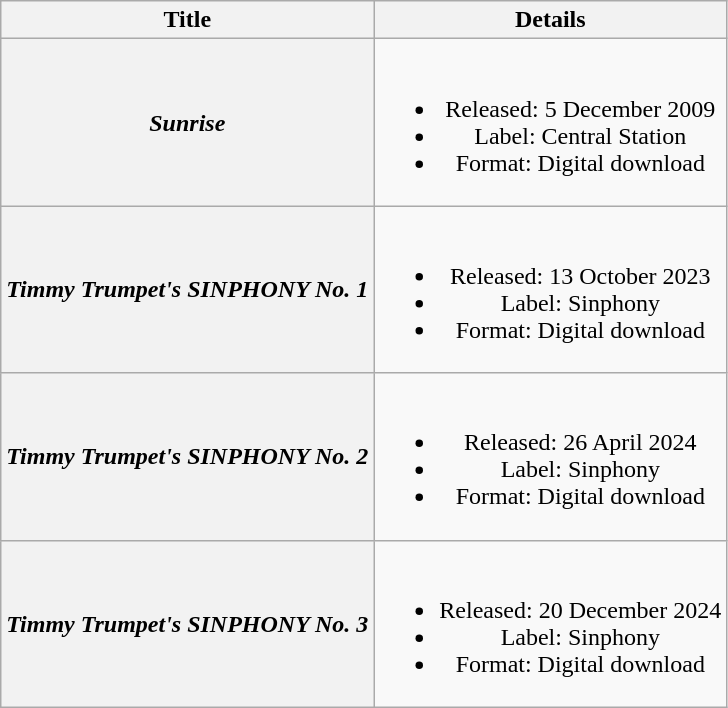<table class="wikitable plainrowheaders" style="text-align:center;">
<tr>
<th scope="col">Title</th>
<th scope="col">Details</th>
</tr>
<tr>
<th scope="row"><em>Sunrise</em></th>
<td><br><ul><li>Released: 5 December 2009</li><li>Label: Central Station</li><li>Format: Digital download</li></ul></td>
</tr>
<tr>
<th scope="row"><em>Timmy Trumpet's SINPHONY No. 1</em></th>
<td><br><ul><li>Released: 13 October 2023</li><li>Label: Sinphony</li><li>Format: Digital download</li></ul></td>
</tr>
<tr>
<th scope="row"><em>Timmy Trumpet's SINPHONY No. 2</em></th>
<td><br><ul><li>Released: 26 April 2024</li><li>Label: Sinphony</li><li>Format: Digital download</li></ul></td>
</tr>
<tr>
<th scope="row"><em>Timmy Trumpet's SINPHONY No. 3</em></th>
<td><br><ul><li>Released: 20 December 2024</li><li>Label: Sinphony</li><li>Format: Digital download</li></ul></td>
</tr>
</table>
